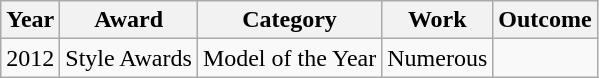<table class="wikitable Sortable" style="text-align:center;">
<tr>
<th scope="row">Year</th>
<th scope="row">Award</th>
<th scope="row">Category</th>
<th scope="row">Work</th>
<th scope="row">Outcome</th>
</tr>
<tr>
<td>2012</td>
<td>Style Awards</td>
<td>Model of the Year</td>
<td>Numerous</td>
<td></td>
</tr>
</table>
